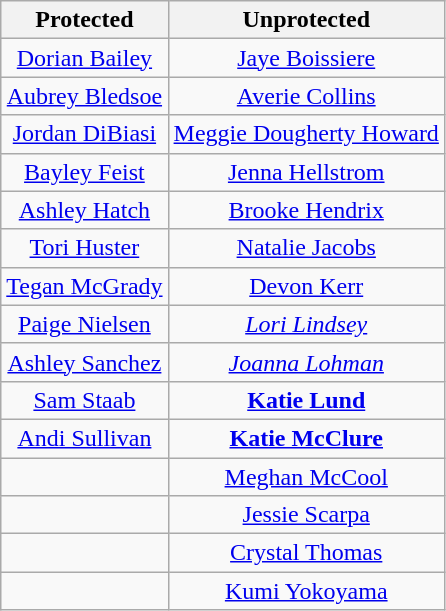<table class="wikitable" style="text-align:center">
<tr>
<th scope="col">Protected</th>
<th scope="col">Unprotected</th>
</tr>
<tr>
<td><a href='#'>Dorian Bailey</a></td>
<td><a href='#'>Jaye Boissiere</a></td>
</tr>
<tr>
<td><a href='#'>Aubrey Bledsoe</a></td>
<td><a href='#'>Averie Collins</a></td>
</tr>
<tr>
<td><a href='#'>Jordan DiBiasi</a></td>
<td><a href='#'>Meggie Dougherty Howard</a></td>
</tr>
<tr>
<td><a href='#'>Bayley Feist</a></td>
<td><a href='#'>Jenna Hellstrom</a></td>
</tr>
<tr>
<td><a href='#'>Ashley Hatch</a></td>
<td><a href='#'>Brooke Hendrix</a></td>
</tr>
<tr>
<td><a href='#'>Tori Huster</a></td>
<td><a href='#'>Natalie Jacobs</a></td>
</tr>
<tr>
<td><a href='#'>Tegan McGrady</a></td>
<td><a href='#'>Devon Kerr</a></td>
</tr>
<tr>
<td><a href='#'>Paige Nielsen</a></td>
<td><em><a href='#'>Lori Lindsey</a></em></td>
</tr>
<tr>
<td><a href='#'>Ashley Sanchez</a></td>
<td><em><a href='#'>Joanna Lohman</a></em></td>
</tr>
<tr>
<td><a href='#'>Sam Staab</a></td>
<td><strong><a href='#'>Katie Lund</a></strong></td>
</tr>
<tr>
<td><a href='#'>Andi Sullivan</a></td>
<td><strong><a href='#'>Katie McClure</a></strong></td>
</tr>
<tr>
<td></td>
<td><a href='#'>Meghan McCool</a></td>
</tr>
<tr>
<td></td>
<td><a href='#'>Jessie Scarpa</a></td>
</tr>
<tr>
<td></td>
<td><a href='#'>Crystal Thomas</a></td>
</tr>
<tr>
<td></td>
<td><a href='#'>Kumi Yokoyama</a></td>
</tr>
</table>
